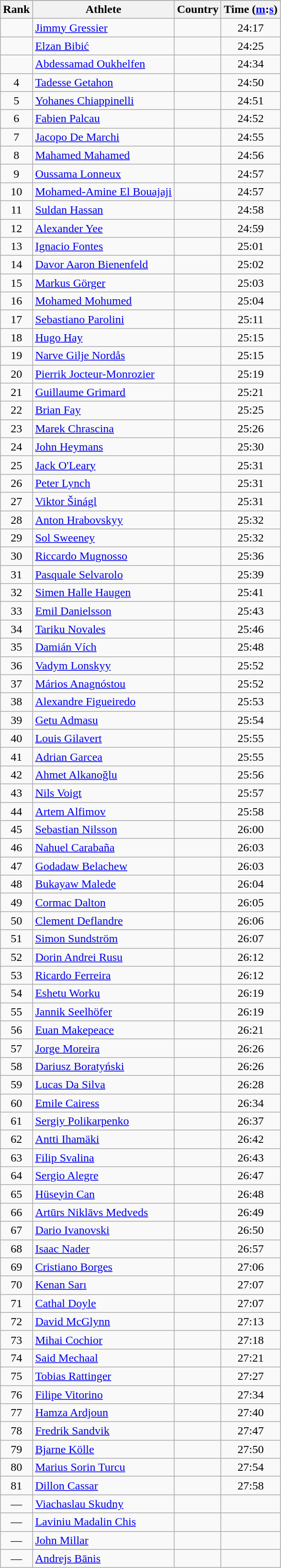<table class="wikitable sortable" style="text-align:center;">
<tr>
</tr>
<tr>
<th>Rank</th>
<th>Athlete</th>
<th>Country</th>
<th>Time (<a href='#'>m</a>:<a href='#'>s</a>)</th>
</tr>
<tr>
<td></td>
<td align=left><a href='#'>Jimmy Gressier</a></td>
<td align=left></td>
<td>24:17</td>
</tr>
<tr>
<td></td>
<td align=left><a href='#'>Elzan Bibić</a></td>
<td align=left></td>
<td>24:25</td>
</tr>
<tr>
<td></td>
<td align=left><a href='#'>Abdessamad Oukhelfen</a></td>
<td align=left></td>
<td>24:34</td>
</tr>
<tr>
<td>4</td>
<td align=left><a href='#'>Tadesse Getahon</a></td>
<td align=left></td>
<td>24:50</td>
</tr>
<tr>
<td>5</td>
<td align=left><a href='#'>Yohanes Chiappinelli</a></td>
<td align=left></td>
<td>24:51</td>
</tr>
<tr>
<td>6</td>
<td align=left><a href='#'>Fabien Palcau</a></td>
<td align=left></td>
<td>24:52</td>
</tr>
<tr>
<td>7</td>
<td align=left><a href='#'>Jacopo De Marchi</a></td>
<td align=left></td>
<td>24:55</td>
</tr>
<tr>
<td>8</td>
<td align=left><a href='#'>Mahamed Mahamed</a></td>
<td align=left></td>
<td>24:56</td>
</tr>
<tr>
<td>9</td>
<td align=left><a href='#'>Oussama Lonneux</a></td>
<td align=left></td>
<td>24:57</td>
</tr>
<tr>
<td>10</td>
<td align=left><a href='#'>Mohamed-Amine El Bouajaji</a></td>
<td align=left></td>
<td>24:57</td>
</tr>
<tr>
<td>11</td>
<td align=left><a href='#'>Suldan Hassan</a></td>
<td align=left></td>
<td>24:58</td>
</tr>
<tr>
<td>12</td>
<td align=left><a href='#'>Alexander Yee</a></td>
<td align=left></td>
<td>24:59</td>
</tr>
<tr>
<td>13</td>
<td align=left><a href='#'>Ignacio Fontes</a></td>
<td align=left></td>
<td>25:01</td>
</tr>
<tr>
<td>14</td>
<td align=left><a href='#'>Davor Aaron Bienenfeld</a></td>
<td align=left></td>
<td>25:02</td>
</tr>
<tr>
<td>15</td>
<td align=left><a href='#'>Markus Görger</a></td>
<td align=left></td>
<td>25:03</td>
</tr>
<tr>
<td>16</td>
<td align=left><a href='#'>Mohamed Mohumed</a></td>
<td align=left></td>
<td>25:04</td>
</tr>
<tr>
<td>17</td>
<td align=left><a href='#'>Sebastiano Parolini</a></td>
<td align=left></td>
<td>25:11</td>
</tr>
<tr>
<td>18</td>
<td align=left><a href='#'>Hugo Hay</a></td>
<td align=left></td>
<td>25:15</td>
</tr>
<tr>
<td>19</td>
<td align=left><a href='#'>Narve Gilje Nordås</a></td>
<td align=left></td>
<td>25:15</td>
</tr>
<tr>
<td>20</td>
<td align=left><a href='#'>Pierrik Jocteur-Monrozier</a></td>
<td align=left></td>
<td>25:19</td>
</tr>
<tr>
<td>21</td>
<td align=left><a href='#'>Guillaume Grimard</a></td>
<td align=left></td>
<td>25:21</td>
</tr>
<tr>
<td>22</td>
<td align=left><a href='#'>Brian Fay</a></td>
<td align=left></td>
<td>25:25</td>
</tr>
<tr>
<td>23</td>
<td align=left><a href='#'>Marek Chrascina</a></td>
<td align=left></td>
<td>25:26</td>
</tr>
<tr>
<td>24</td>
<td align=left><a href='#'>John Heymans</a></td>
<td align=left></td>
<td>25:30</td>
</tr>
<tr>
<td>25</td>
<td align=left><a href='#'>Jack O'Leary</a></td>
<td align=left></td>
<td>25:31</td>
</tr>
<tr>
<td>26</td>
<td align=left><a href='#'>Peter Lynch</a></td>
<td align=left></td>
<td>25:31</td>
</tr>
<tr>
<td>27</td>
<td align=left><a href='#'>Viktor Šinágl</a></td>
<td align=left></td>
<td>25:31</td>
</tr>
<tr>
<td>28</td>
<td align=left><a href='#'>Anton Hrabovskyy</a></td>
<td align=left></td>
<td>25:32</td>
</tr>
<tr>
<td>29</td>
<td align=left><a href='#'>Sol Sweeney</a></td>
<td align=left></td>
<td>25:32</td>
</tr>
<tr>
<td>30</td>
<td align=left><a href='#'>Riccardo Mugnosso</a></td>
<td align=left></td>
<td>25:36</td>
</tr>
<tr>
<td>31</td>
<td align=left><a href='#'>Pasquale Selvarolo</a></td>
<td align=left></td>
<td>25:39</td>
</tr>
<tr>
<td>32</td>
<td align=left><a href='#'>Simen Halle Haugen</a></td>
<td align=left></td>
<td>25:41</td>
</tr>
<tr>
<td>33</td>
<td align=left><a href='#'>Emil Danielsson</a></td>
<td align=left></td>
<td>25:43</td>
</tr>
<tr>
<td>34</td>
<td align=left><a href='#'>Tariku Novales</a></td>
<td align=left></td>
<td>25:46</td>
</tr>
<tr>
<td>35</td>
<td align=left><a href='#'>Damián Vích</a></td>
<td align=left></td>
<td>25:48</td>
</tr>
<tr>
<td>36</td>
<td align=left><a href='#'>Vadym Lonskyy</a></td>
<td align=left></td>
<td>25:52</td>
</tr>
<tr>
<td>37</td>
<td align=left><a href='#'>Mários Anagnóstou</a></td>
<td align=left></td>
<td>25:52</td>
</tr>
<tr>
<td>38</td>
<td align=left><a href='#'>Alexandre Figueiredo</a></td>
<td align=left></td>
<td>25:53</td>
</tr>
<tr>
<td>39</td>
<td align=left><a href='#'>Getu Admasu</a></td>
<td align=left></td>
<td>25:54</td>
</tr>
<tr>
<td>40</td>
<td align=left><a href='#'>Louis Gilavert</a></td>
<td align=left></td>
<td>25:55</td>
</tr>
<tr>
<td>41</td>
<td align=left><a href='#'>Adrian Garcea</a></td>
<td align=left></td>
<td>25:55</td>
</tr>
<tr>
<td>42</td>
<td align=left><a href='#'>Ahmet Alkanoğlu</a></td>
<td align=left></td>
<td>25:56</td>
</tr>
<tr>
<td>43</td>
<td align=left><a href='#'>Nils Voigt</a></td>
<td align=left></td>
<td>25:57</td>
</tr>
<tr>
<td>44</td>
<td align=left><a href='#'>Artem Alfimov</a></td>
<td align=left></td>
<td>25:58</td>
</tr>
<tr>
<td>45</td>
<td align=left><a href='#'>Sebastian Nilsson</a></td>
<td align=left></td>
<td>26:00</td>
</tr>
<tr>
<td>46</td>
<td align=left><a href='#'>Nahuel Carabaña</a></td>
<td align=left></td>
<td>26:03</td>
</tr>
<tr>
<td>47</td>
<td align=left><a href='#'>Godadaw Belachew</a></td>
<td align=left></td>
<td>26:03</td>
</tr>
<tr>
<td>48</td>
<td align=left><a href='#'>Bukayaw Malede</a></td>
<td align=left></td>
<td>26:04</td>
</tr>
<tr>
<td>49</td>
<td align=left><a href='#'>Cormac Dalton</a></td>
<td align=left></td>
<td>26:05</td>
</tr>
<tr>
<td>50</td>
<td align=left><a href='#'>Clement Deflandre</a></td>
<td align=left></td>
<td>26:06</td>
</tr>
<tr>
<td>51</td>
<td align=left><a href='#'>Simon Sundström</a></td>
<td align=left></td>
<td>26:07</td>
</tr>
<tr>
<td>52</td>
<td align=left><a href='#'>Dorin Andrei Rusu</a></td>
<td align=left></td>
<td>26:12</td>
</tr>
<tr>
<td>53</td>
<td align=left><a href='#'>Ricardo Ferreira</a></td>
<td align=left></td>
<td>26:12</td>
</tr>
<tr>
<td>54</td>
<td align=left><a href='#'>Eshetu Worku</a></td>
<td align=left></td>
<td>26:19</td>
</tr>
<tr>
<td>55</td>
<td align=left><a href='#'>Jannik Seelhöfer</a></td>
<td align=left></td>
<td>26:19</td>
</tr>
<tr>
<td>56</td>
<td align=left><a href='#'>Euan Makepeace</a></td>
<td align=left></td>
<td>26:21</td>
</tr>
<tr>
<td>57</td>
<td align=left><a href='#'>Jorge Moreira</a></td>
<td align=left></td>
<td>26:26</td>
</tr>
<tr>
<td>58</td>
<td align=left><a href='#'>Dariusz Boratyński</a></td>
<td align=left></td>
<td>26:26</td>
</tr>
<tr>
<td>59</td>
<td align=left><a href='#'>Lucas Da Silva</a></td>
<td align=left></td>
<td>26:28</td>
</tr>
<tr>
<td>60</td>
<td align=left><a href='#'>Emile Cairess</a></td>
<td align=left></td>
<td>26:34</td>
</tr>
<tr>
<td>61</td>
<td align=left><a href='#'>Sergiy Polikarpenko</a></td>
<td align=left></td>
<td>26:37</td>
</tr>
<tr>
<td>62</td>
<td align=left><a href='#'>Antti Ihamäki</a></td>
<td align=left></td>
<td>26:42</td>
</tr>
<tr>
<td>63</td>
<td align=left><a href='#'>Filip Svalina</a></td>
<td align=left></td>
<td>26:43</td>
</tr>
<tr>
<td>64</td>
<td align=left><a href='#'>Sergio Alegre</a></td>
<td align=left></td>
<td>26:47</td>
</tr>
<tr>
<td>65</td>
<td align=left><a href='#'>Hüseyin Can</a></td>
<td align=left></td>
<td>26:48</td>
</tr>
<tr>
<td>66</td>
<td align=left><a href='#'>Artūrs Niklāvs Medveds</a></td>
<td align=left></td>
<td>26:49</td>
</tr>
<tr>
<td>67</td>
<td align=left><a href='#'>Dario Ivanovski</a></td>
<td align=left></td>
<td>26:50</td>
</tr>
<tr>
<td>68</td>
<td align=left><a href='#'>Isaac Nader</a></td>
<td align=left></td>
<td>26:57</td>
</tr>
<tr>
<td>69</td>
<td align=left><a href='#'>Cristiano Borges</a></td>
<td align=left></td>
<td>27:06</td>
</tr>
<tr>
<td>70</td>
<td align=left><a href='#'>Kenan Sarı</a></td>
<td align=left></td>
<td>27:07</td>
</tr>
<tr>
<td>71</td>
<td align=left><a href='#'>Cathal Doyle</a></td>
<td align=left></td>
<td>27:07</td>
</tr>
<tr>
<td>72</td>
<td align=left><a href='#'>David McGlynn</a></td>
<td align=left></td>
<td>27:13</td>
</tr>
<tr>
<td>73</td>
<td align=left><a href='#'>Mihai Cochior</a></td>
<td align=left></td>
<td>27:18</td>
</tr>
<tr>
<td>74</td>
<td align=left><a href='#'>Said Mechaal</a></td>
<td align=left></td>
<td>27:21</td>
</tr>
<tr>
<td>75</td>
<td align=left><a href='#'>Tobias Rattinger</a></td>
<td align=left></td>
<td>27:27</td>
</tr>
<tr>
<td>76</td>
<td align=left><a href='#'>Filipe Vitorino</a></td>
<td align=left></td>
<td>27:34</td>
</tr>
<tr>
<td>77</td>
<td align=left><a href='#'>Hamza Ardjoun</a></td>
<td align=left></td>
<td>27:40</td>
</tr>
<tr>
<td>78</td>
<td align=left><a href='#'>Fredrik Sandvik</a></td>
<td align=left></td>
<td>27:47</td>
</tr>
<tr>
<td>79</td>
<td align=left><a href='#'>Bjarne Kölle</a></td>
<td align=left></td>
<td>27:50</td>
</tr>
<tr>
<td>80</td>
<td align=left><a href='#'>Marius Sorin Turcu</a></td>
<td align=left></td>
<td>27:54</td>
</tr>
<tr>
<td>81</td>
<td align=left><a href='#'>Dillon Cassar</a></td>
<td align=left></td>
<td>27:58</td>
</tr>
<tr>
<td>—</td>
<td align=left><a href='#'>Viachaslau Skudny</a></td>
<td align=left></td>
<td></td>
</tr>
<tr>
<td>—</td>
<td align=left><a href='#'>Laviniu Madalin Chis</a></td>
<td align=left></td>
<td></td>
</tr>
<tr>
<td>—</td>
<td align=left><a href='#'>John Millar</a></td>
<td align=left></td>
<td></td>
</tr>
<tr>
<td>—</td>
<td align=left><a href='#'>Andrejs Bānis</a></td>
<td align=left></td>
<td></td>
</tr>
</table>
